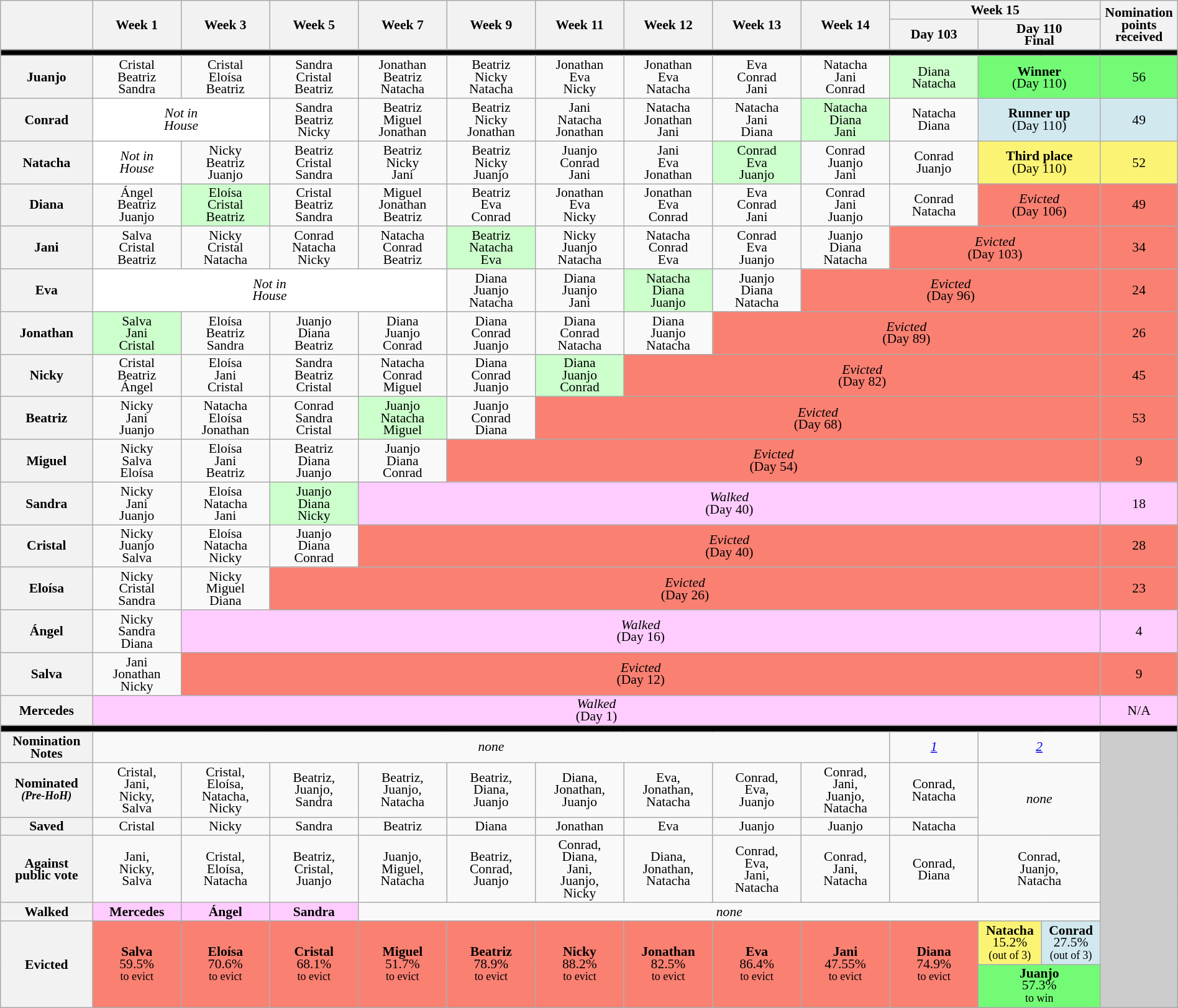<table class="wikitable" style="text-align:center; width: 100%; font-size:90%; line-height:13px;">
<tr>
<th style="width:6%" rowspan="2"></th>
<th style="width:6%" rowspan="2">Week 1</th>
<th style="width:6%" rowspan="2">Week 3</th>
<th style="width:6%" rowspan="2">Week 5</th>
<th style="width:6%" rowspan="2">Week 7</th>
<th style="width:6%" rowspan="2">Week 9</th>
<th style="width:6%" rowspan="2">Week 11</th>
<th style="width:6%" rowspan="2">Week 12</th>
<th style="width:6%" rowspan="2">Week 13</th>
<th style="width:6%" rowspan="2">Week 14</th>
<th style="width:6%" colspan="3">Week 15</th>
<th style="width:1%" rowspan="2">Nomination points received</th>
</tr>
<tr>
<th style="width:6%">Day 103</th>
<th style="width:6%" colspan="2">Day 110<br>Final</th>
</tr>
<tr>
<td style="background:#000" colspan="14"></td>
</tr>
<tr>
<th>Juanjo</th>
<td>Cristal<br>Beatriz<br>Sandra</td>
<td>Cristal<br>Eloísa<br>Beatriz</td>
<td>Sandra<br>Cristal<br>Beatriz</td>
<td>Jonathan<br>Beatriz<br>Natacha</td>
<td>Beatriz<br>Nicky<br>Natacha</td>
<td>Jonathan<br>Eva<br>Nicky</td>
<td>Jonathan<br>Eva<br>Natacha</td>
<td>Eva<br>Conrad<br>Jani</td>
<td>Natacha<br>Jani<br>Conrad</td>
<td style="background:#CFC">Diana<br>Natacha</td>
<td style="background:#73FB76" colspan="2"><strong>Winner</strong><br>(Day 110)</td>
<td style="background:#73FB76">56</td>
</tr>
<tr>
<th>Conrad</th>
<td style="background:#FFF" colspan="2"><em>Not in<br>House</em></td>
<td>Sandra<br>Beatriz<br>Nicky</td>
<td>Beatriz<br>Miguel<br>Jonathan</td>
<td>Beatriz<br>Nicky<br>Jonathan</td>
<td>Jani<br>Natacha<br>Jonathan</td>
<td>Natacha<br>Jonathan<br>Jani</td>
<td>Natacha<br>Jani<br>Diana</td>
<td style="background:#CFC">Natacha<br>Diana<br>Jani</td>
<td>Natacha<br>Diana</td>
<td style="background:#D1E8EF" colspan="2"><strong>Runner up</strong><br>(Day 110)</td>
<td style="background:#D1E8EF">49</td>
</tr>
<tr>
<th>Natacha</th>
<td style="background:#FFF"><em>Not in<br>House</em></td>
<td>Nicky<br>Beatriz<br>Juanjo</td>
<td>Beatriz<br>Cristal<br>Sandra</td>
<td>Beatriz<br>Nicky<br>Jani</td>
<td>Beatriz<br>Nicky<br>Juanjo</td>
<td>Juanjo<br>Conrad<br>Jani</td>
<td>Jani<br>Eva<br>Jonathan</td>
<td style="background:#CFC">Conrad<br>Eva<br>Juanjo</td>
<td>Conrad<br>Juanjo<br>Jani</td>
<td>Conrad<br>Juanjo</td>
<td style="background:#FBF373" colspan="2"><strong>Third place</strong><br>(Day 110)</td>
<td style="background:#FBF373">52</td>
</tr>
<tr>
<th>Diana</th>
<td>Ángel<br>Beatriz<br>Juanjo</td>
<td style="background:#CFC">Eloísa<br>Cristal<br>Beatriz</td>
<td>Cristal<br>Beatriz<br>Sandra</td>
<td>Miguel<br>Jonathan<br>Beatriz</td>
<td>Beatriz<br>Eva<br>Conrad</td>
<td>Jonathan<br>Eva<br>Nicky</td>
<td>Jonathan<br>Eva<br>Conrad</td>
<td>Eva<br>Conrad<br>Jani</td>
<td>Conrad<br>Jani<br>Juanjo</td>
<td>Conrad<br>Natacha</td>
<td style="background:#FA8072" colspan="2"><em>Evicted</em><br>(Day 106)</td>
<td style="background:#FA8072">49</td>
</tr>
<tr>
<th>Jani</th>
<td>Salva<br>Cristal<br>Beatriz</td>
<td>Nicky<br>Cristal<br>Natacha</td>
<td>Conrad<br>Natacha<br>Nicky</td>
<td>Natacha<br>Conrad<br>Beatriz</td>
<td style="background:#CFC">Beatriz<br>Natacha<br>Eva</td>
<td>Nicky<br>Juanjo<br>Natacha</td>
<td>Natacha<br>Conrad<br>Eva</td>
<td>Conrad<br>Eva<br>Juanjo</td>
<td>Juanjo<br>Diana<br>Natacha</td>
<td style="background:#FA8072" colspan="3"><em>Evicted</em><br>(Day 103)</td>
<td style="background:#FA8072">34</td>
</tr>
<tr>
<th>Eva</th>
<td style="background:#FFF" colspan="4"><em>Not in<br>House</em></td>
<td>Diana<br>Juanjo<br>Natacha</td>
<td>Diana<br>Juanjo<br>Jani</td>
<td style="background:#CFC">Natacha<br>Diana<br>Juanjo</td>
<td>Juanjo<br>Diana<br>Natacha</td>
<td style="background:#FA8072" colspan="4"><em>Evicted</em><br>(Day 96)</td>
<td style="background:#FA8072">24</td>
</tr>
<tr>
<th>Jonathan</th>
<td style="background:#CFC">Salva<br>Jani<br>Cristal</td>
<td>Eloísa<br>Beatriz<br>Sandra</td>
<td>Juanjo<br>Diana<br>Beatriz</td>
<td>Diana<br>Juanjo<br>Conrad</td>
<td>Diana<br>Conrad<br>Juanjo</td>
<td>Diana<br>Conrad<br>Natacha</td>
<td>Diana<br>Juanjo<br>Natacha</td>
<td style="background:#FA8072" colspan="5"><em>Evicted</em><br>(Day 89)</td>
<td style="background:#FA8072">26</td>
</tr>
<tr>
<th>Nicky</th>
<td>Cristal<br>Beatriz<br>Ángel</td>
<td>Eloísa<br>Jani<br>Cristal</td>
<td>Sandra<br>Beatriz<br>Cristal</td>
<td>Natacha<br>Conrad<br>Miguel</td>
<td>Diana<br>Conrad<br>Juanjo</td>
<td style="background:#CFC">Diana<br>Juanjo<br>Conrad</td>
<td style="background:#FA8072" colspan="6"><em>Evicted</em><br>(Day 82)</td>
<td style="background:#FA8072">45</td>
</tr>
<tr>
<th>Beatriz</th>
<td>Nicky<br>Jani<br>Juanjo</td>
<td>Natacha<br>Eloísa<br>Jonathan</td>
<td>Conrad<br>Sandra<br>Cristal</td>
<td style="background:#CFC">Juanjo<br>Natacha<br>Miguel</td>
<td>Juanjo<br>Conrad<br>Diana</td>
<td style="background:#FA8072" colspan="7"><em>Evicted</em><br>(Day 68)</td>
<td style="background:#FA8072">53</td>
</tr>
<tr>
<th>Miguel</th>
<td>Nicky<br>Salva<br>Eloísa</td>
<td>Eloísa<br>Jani<br>Beatriz</td>
<td>Beatriz<br>Diana<br>Juanjo</td>
<td>Juanjo<br>Diana<br>Conrad</td>
<td style="background:#FA8072" colspan="8"><em>Evicted</em><br>(Day 54)</td>
<td style="background:#FA8072">9</td>
</tr>
<tr>
<th>Sandra</th>
<td>Nicky<br>Jani<br>Juanjo</td>
<td>Eloísa<br>Natacha<br>Jani</td>
<td style="background:#CFC">Juanjo<br>Diana<br>Nicky</td>
<td style="background:#FCF" colspan="9"><em>Walked</em><br>(Day 40)</td>
<td style="background:#FCF">18</td>
</tr>
<tr>
<th>Cristal</th>
<td>Nicky<br>Juanjo<br>Salva</td>
<td>Eloísa<br>Natacha<br>Nicky</td>
<td>Juanjo<br>Diana<br>Conrad</td>
<td style="background:#FA8072" colspan="9"><em>Evicted</em><br>(Day 40)</td>
<td style="background:#FA8072">28</td>
</tr>
<tr>
<th>Eloísa</th>
<td>Nicky<br>Cristal<br>Sandra</td>
<td>Nicky<br>Miguel<br>Diana</td>
<td style="background:#FA8072" colspan="10"><em>Evicted</em><br>(Day 26)</td>
<td style="background:#FA8072">23</td>
</tr>
<tr>
<th>Ángel</th>
<td>Nicky<br>Sandra<br>Diana</td>
<td style="background:#FCF" colspan="11"><em>Walked</em><br>(Day 16)</td>
<td style="background:#FCF">4</td>
</tr>
<tr>
<th>Salva</th>
<td>Jani<br>Jonathan<br>Nicky</td>
<td style="background:#FA8072" colspan="11"><em>Evicted</em><br>(Day 12)</td>
<td style="background:#FA8072">9</td>
</tr>
<tr>
<th>Mercedes</th>
<td style="background:#FCF" colspan="12"><em>Walked</em><br>(Day 1)</td>
<td style="background:#FCF">N/A</td>
</tr>
<tr>
<td style="background:#000" colspan="14"></td>
</tr>
<tr>
<th>Nomination<br>Notes</th>
<td colspan="9"><em>none</em></td>
<td><em><a href='#'>1</a></em></td>
<td colspan="2"><em><a href='#'>2</a></em></td>
<td style="background:#CCC" rowspan="8"></td>
</tr>
<tr>
<th>Nominated<br><small><em>(Pre-HoH)</em></small></th>
<td>Cristal,<br>Jani,<br>Nicky,<br>Salva</td>
<td>Cristal,<br>Eloísa,<br>Natacha,<br>Nicky</td>
<td>Beatriz,<br>Juanjo,<br>Sandra</td>
<td>Beatriz,<br>Juanjo,<br>Natacha</td>
<td>Beatriz,<br>Diana,<br>Juanjo</td>
<td>Diana,<br>Jonathan,<br>Juanjo</td>
<td>Eva,<br>Jonathan,<br>Natacha</td>
<td>Conrad,<br>Eva,<br>Juanjo</td>
<td>Conrad,<br>Jani,<br>Juanjo,<br>Natacha</td>
<td>Conrad,<br>Natacha</td>
<td rowspan="2" colspan="2"><em>none</em></td>
</tr>
<tr>
<th>Saved</th>
<td>Cristal</td>
<td>Nicky</td>
<td>Sandra</td>
<td>Beatriz</td>
<td>Diana</td>
<td>Jonathan</td>
<td>Eva</td>
<td>Juanjo</td>
<td>Juanjo</td>
<td>Natacha</td>
</tr>
<tr>
<th>Against<br>public vote</th>
<td>Jani,<br>Nicky,<br>Salva</td>
<td>Cristal,<br>Eloísa,<br>Natacha</td>
<td>Beatriz,<br>Cristal,<br>Juanjo</td>
<td>Juanjo,<br>Miguel,<br>Natacha</td>
<td>Beatriz,<br>Conrad,<br>Juanjo</td>
<td>Conrad,<br>Diana,<br>Jani,<br>Juanjo,<br>Nicky</td>
<td>Diana,<br>Jonathan,<br>Natacha</td>
<td>Conrad,<br>Eva,<br>Jani,<br>Natacha</td>
<td>Conrad,<br>Jani,<br>Natacha</td>
<td>Conrad,<br>Diana</td>
<td colspan="2">Conrad,<br>Juanjo,<br>Natacha</td>
</tr>
<tr>
<th>Walked</th>
<td style="background:#FCF"><strong>Mercedes</strong></td>
<td style="background:#FCF"><strong>Ángel</strong></td>
<td style="background:#FCF"><strong>Sandra</strong></td>
<td colspan="9"><em>none</em></td>
</tr>
<tr>
<th rowspan=2>Evicted</th>
<td style="background:#FA8072" rowspan="2"><strong>Salva</strong><br>59.5%<br><small>to evict</small></td>
<td style="background:#FA8072" rowspan="2"><strong>Eloísa</strong><br>70.6%<br><small>to evict</small></td>
<td style="background:#FA8072" rowspan="2"><strong>Cristal</strong><br>68.1%<br><small>to evict</small></td>
<td style="background:#FA8072" rowspan="2"><strong>Miguel</strong><br>51.7%<br><small>to evict</small></td>
<td style="background:#FA8072" rowspan="2"><strong>Beatriz</strong><br>78.9%<br><small>to evict</small></td>
<td style="background:#FA8072" rowspan="2"><strong>Nicky</strong><br>88.2%<br><small>to evict</small></td>
<td style="background:#FA8072" rowspan="2"><strong>Jonathan</strong><br>82.5%<br><small>to evict</small></td>
<td style="background:#FA8072" rowspan="2"><strong>Eva</strong><br>86.4%<br><small>to evict</small></td>
<td style="background:#FA8072" rowspan="2"><strong>Jani</strong><br>47.55%<br><small>to evict</small></td>
<td style="background:#FA8072" rowspan="2"><strong>Diana</strong><br>74.9%<br><small>to evict</small></td>
<td style="background:#FBF373"><strong>Natacha</strong><br>15.2%<br><small>(out of 3)</small></td>
<td style="background:#D1E8EF"><strong>Conrad</strong><br>27.5%<br><small>(out of 3)</small></td>
</tr>
<tr>
<td style="background:#73FB76" colspan="2"><strong>Juanjo</strong><br>57.3%<br><small>to win</small></td>
</tr>
</table>
